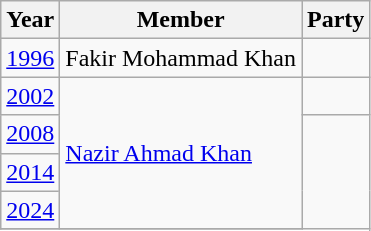<table class="wikitable sortable">
<tr>
<th>Year</th>
<th>Member</th>
<th colspan=2>Party</th>
</tr>
<tr>
<td><a href='#'>1996</a></td>
<td>Fakir Mohammad Khan</td>
<td></td>
</tr>
<tr>
<td><a href='#'>2002</a></td>
<td rowspan=4><a href='#'>Nazir Ahmad Khan</a></td>
<td></td>
</tr>
<tr>
<td><a href='#'>2008</a></td>
</tr>
<tr>
<td><a href='#'>2014</a></td>
</tr>
<tr>
<td><a href='#'>2024</a></td>
</tr>
<tr>
</tr>
</table>
